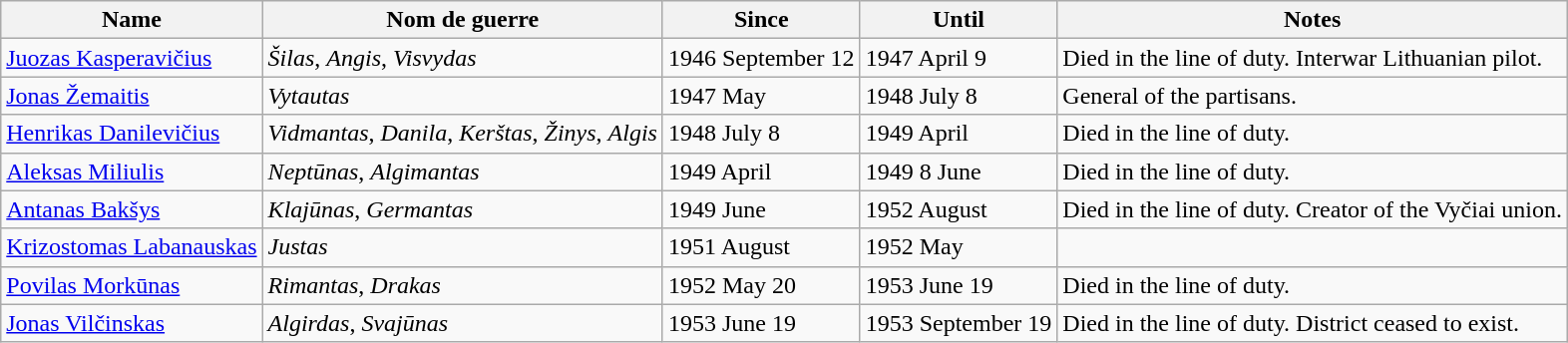<table class="wikitable sortable">
<tr>
<th>Name</th>
<th>Nom de guerre</th>
<th>Since</th>
<th>Until</th>
<th>Notes</th>
</tr>
<tr>
<td><a href='#'>Juozas Kasperavičius</a></td>
<td><em>Šilas</em>, <em>Angis</em>, <em>Visvydas</em></td>
<td>1946 September 12</td>
<td>1947 April 9</td>
<td>Died in the line of duty. Interwar Lithuanian pilot.</td>
</tr>
<tr>
<td><a href='#'>Jonas Žemaitis</a></td>
<td><em>Vytautas</em></td>
<td>1947 May</td>
<td>1948 July 8</td>
<td>General of the partisans.</td>
</tr>
<tr>
<td><a href='#'>Henrikas Danilevičius</a></td>
<td><em>Vidmantas</em>, <em>Danila</em>, <em>Kerštas</em>, <em>Žinys</em>, <em>Algis</em></td>
<td>1948 July 8</td>
<td>1949 April</td>
<td>Died in the line of duty.</td>
</tr>
<tr>
<td><a href='#'>Aleksas Miliulis</a></td>
<td><em>Neptūnas</em>, <em>Algimantas</em></td>
<td>1949 April</td>
<td>1949 8 June</td>
<td>Died in the line of duty.</td>
</tr>
<tr>
<td><a href='#'>Antanas Bakšys</a></td>
<td><em>Klajūnas</em>, <em>Germantas</em></td>
<td>1949 June</td>
<td>1952 August</td>
<td>Died in the line of duty. Creator of the Vyčiai union.</td>
</tr>
<tr>
<td><a href='#'>Krizostomas Labanauskas</a></td>
<td><em>Justas</em></td>
<td>1951 August</td>
<td>1952 May</td>
<td></td>
</tr>
<tr>
<td><a href='#'>Povilas Morkūnas</a></td>
<td><em>Rimantas</em>, <em>Drakas</em></td>
<td>1952 May 20</td>
<td>1953 June 19</td>
<td>Died in the line of duty.</td>
</tr>
<tr>
<td><a href='#'>Jonas Vilčinskas</a></td>
<td><em>Algirdas</em>, <em>Svajūnas</em></td>
<td>1953 June 19</td>
<td>1953 September 19</td>
<td>Died in the line of duty. District ceased to exist.</td>
</tr>
</table>
